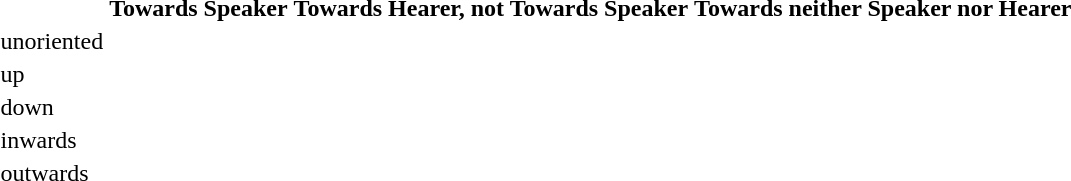<table>
<tr>
<th></th>
<th>Towards Speaker</th>
<th>Towards Hearer, not Towards Speaker</th>
<th>Towards neither Speaker nor Hearer</th>
</tr>
<tr>
<td>unoriented</td>
<td></td>
<td></td>
<td></td>
</tr>
<tr>
<td>up</td>
<td></td>
<td></td>
<td></td>
</tr>
<tr>
<td>down</td>
<td></td>
<td></td>
<td></td>
</tr>
<tr>
<td>inwards</td>
<td></td>
<td></td>
<td></td>
</tr>
<tr>
<td>outwards</td>
<td></td>
<td></td>
<td></td>
</tr>
</table>
